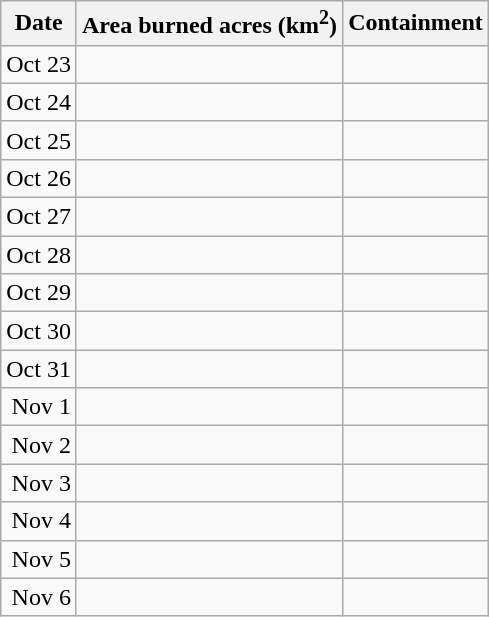<table class="wikitable" style="text-align: right;">
<tr>
<th>Date</th>
<th>Area burned acres (km<sup>2</sup>)</th>
<th>Containment</th>
</tr>
<tr>
<td>Oct 23</td>
<td></td>
<td style="text-align: left;"></td>
</tr>
<tr>
<td>Oct 24</td>
<td></td>
<td style="text-align: left;"></td>
</tr>
<tr>
<td>Oct 25</td>
<td></td>
<td style="text-align: left;"></td>
</tr>
<tr>
<td>Oct 26</td>
<td></td>
<td style="text-align: left;"></td>
</tr>
<tr>
<td>Oct 27</td>
<td></td>
<td style="text-align: left;"></td>
</tr>
<tr>
<td>Oct 28</td>
<td></td>
<td style="text-align: left;"></td>
</tr>
<tr>
<td>Oct 29</td>
<td></td>
<td style="text-align: left;"></td>
</tr>
<tr>
<td>Oct 30</td>
<td></td>
<td style="text-align: left;"></td>
</tr>
<tr>
<td>Oct 31</td>
<td></td>
<td style="text-align: left;"></td>
</tr>
<tr>
<td>Nov 1</td>
<td></td>
<td style="text-align: left;"></td>
</tr>
<tr>
<td>Nov 2</td>
<td></td>
<td style="text-align: left;"></td>
</tr>
<tr>
<td>Nov 3</td>
<td></td>
<td style="text-align: left;"></td>
</tr>
<tr>
<td>Nov 4</td>
<td></td>
<td style="text-align: left;"></td>
</tr>
<tr>
<td>Nov 5</td>
<td></td>
<td style="text-align: left;"></td>
</tr>
<tr>
<td>Nov 6</td>
<td></td>
<td style="text-align: left;"></td>
</tr>
</table>
